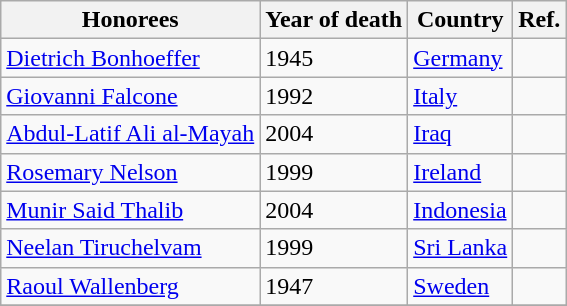<table class="wikitable" |>
<tr>
<th>Honorees</th>
<th>Year of death</th>
<th>Country</th>
<th>Ref.</th>
</tr>
<tr>
<td><a href='#'>Dietrich Bonhoeffer</a></td>
<td>1945</td>
<td><a href='#'>Germany</a></td>
<td></td>
</tr>
<tr>
<td><a href='#'>Giovanni Falcone</a></td>
<td>1992</td>
<td><a href='#'>Italy</a></td>
<td></td>
</tr>
<tr>
<td><a href='#'>Abdul-Latif Ali al-Mayah</a></td>
<td>2004</td>
<td><a href='#'>Iraq</a></td>
<td></td>
</tr>
<tr>
<td><a href='#'>Rosemary Nelson</a></td>
<td>1999</td>
<td><a href='#'>Ireland</a></td>
<td></td>
</tr>
<tr>
<td><a href='#'>Munir Said Thalib</a></td>
<td>2004</td>
<td><a href='#'>Indonesia</a></td>
<td></td>
</tr>
<tr>
<td><a href='#'>Neelan Tiruchelvam</a></td>
<td>1999</td>
<td><a href='#'>Sri Lanka</a></td>
<td></td>
</tr>
<tr>
<td><a href='#'>Raoul Wallenberg</a></td>
<td>1947</td>
<td><a href='#'>Sweden</a></td>
<td></td>
</tr>
<tr>
</tr>
</table>
